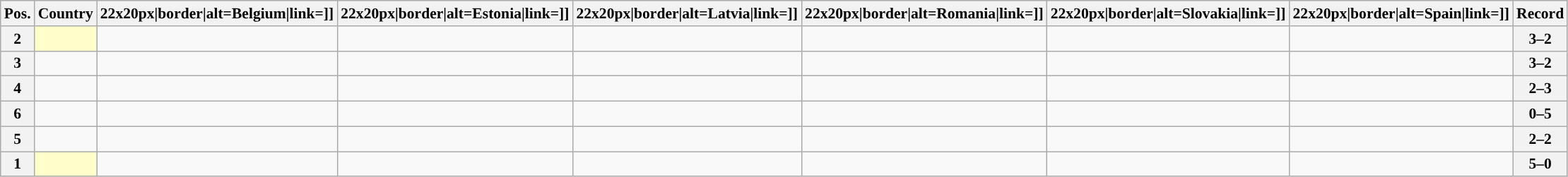<table class="wikitable sortable nowrap" style="text-align:center; font-size:0.9em">
<tr>
<th>Pos.</th>
<th>Country</th>
<th [[Image:>22x20px|border|alt=Belgium|link=]]</th>
<th [[Image:>22x20px|border|alt=Estonia|link=]]</th>
<th [[Image:>22x20px|border|alt=Latvia|link=]]</th>
<th [[Image:>22x20px|border|alt=Romania|link=]]</th>
<th [[Image:>22x20px|border|alt=Slovakia|link=]]</th>
<th [[Image:>22x20px|border|alt=Spain|link=]]</th>
<th>Record</th>
</tr>
<tr>
<th>2</th>
<td style="text-align:left; background:#ffffcc;"></td>
<td> </td>
<td> </td>
<td> </td>
<td> </td>
<td> </td>
<td> </td>
<th>3–2</th>
</tr>
<tr>
<th>3</th>
<td style="text-align:left;"></td>
<td> </td>
<td> </td>
<td> </td>
<td> </td>
<td> </td>
<td> </td>
<th>3–2</th>
</tr>
<tr>
<th>4</th>
<td style="text-align:left;"></td>
<td> </td>
<td> </td>
<td> </td>
<td> </td>
<td> </td>
<td> </td>
<th>2–3</th>
</tr>
<tr>
<th>6</th>
<td style="text-align:left;"></td>
<td> </td>
<td> </td>
<td> </td>
<td> </td>
<td> </td>
<td> </td>
<th>0–5</th>
</tr>
<tr>
<th>5</th>
<td style="text-align:left;"></td>
<td> </td>
<td> </td>
<td> </td>
<td> </td>
<td> </td>
<td> </td>
<th>2–2</th>
</tr>
<tr>
<th>1</th>
<td style="text-align:left; background:#ffffcc;"></td>
<td> </td>
<td> </td>
<td> </td>
<td> </td>
<td> </td>
<td> </td>
<th>5–0</th>
</tr>
</table>
